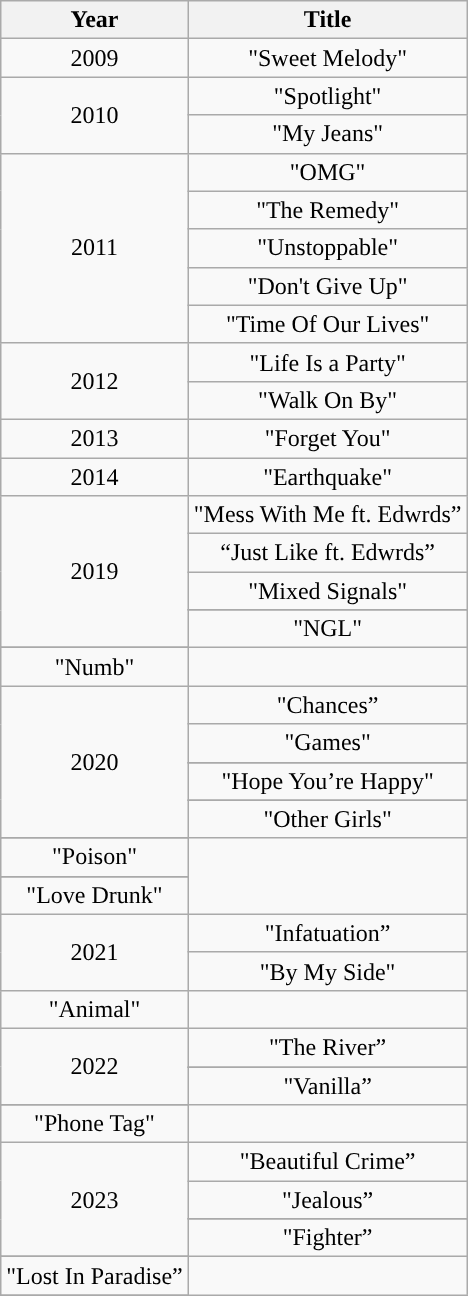<table class="wikitable plainrowheaders" style="text-align:center;">
<tr>
<th>Year</th>
<th>Title</th>
</tr>
<tr>
<td rowspan="1">2009</td>
<td>"Sweet Melody"</td>
</tr>
<tr>
<td rowspan="2">2010</td>
<td>"Spotlight"</td>
</tr>
<tr>
<td>"My Jeans"</td>
</tr>
<tr>
<td rowspan="5">2011</td>
<td>"OMG"</td>
</tr>
<tr>
<td>"The Remedy"</td>
</tr>
<tr>
<td>"Unstoppable"</td>
</tr>
<tr>
<td>"Don't Give Up"</td>
</tr>
<tr>
<td>"Time Of Our Lives"</td>
</tr>
<tr>
<td rowspan="2">2012</td>
<td>"Life Is a Party"</td>
</tr>
<tr>
<td>"Walk On By"</td>
</tr>
<tr>
<td rowspan="1">2013</td>
<td>"Forget You"</td>
</tr>
<tr>
<td rowspan="1">2014</td>
<td>"Earthquake"</td>
</tr>
<tr>
<td rowspan="5”">2019</td>
<td>"Mess With Me ft. Edwrds”</td>
</tr>
<tr>
<td>“Just Like ft. Edwrds”</td>
</tr>
<tr>
<td>"Mixed Signals"</td>
</tr>
<tr>
</tr>
<tr>
<td>"NGL"</td>
</tr>
<tr>
</tr>
<tr>
<td>"Numb"</td>
</tr>
<tr>
<td rowspan="6”">2020</td>
<td>"Chances”</td>
</tr>
<tr>
<td>"Games"</td>
</tr>
<tr>
</tr>
<tr>
<td>"Hope You’re Happy"</td>
</tr>
<tr>
</tr>
<tr>
<td>"Other Girls"</td>
</tr>
<tr>
</tr>
<tr>
<td>"Poison"</td>
</tr>
<tr>
</tr>
<tr>
<td>"Love Drunk"</td>
</tr>
<tr>
<td rowspan="3”">2021</td>
<td>"Infatuation”</td>
</tr>
<tr>
<td>"By My Side"</td>
</tr>
<tr>
</tr>
<tr>
<td>"Animal"</td>
</tr>
<tr>
<td rowspan="3”">2022</td>
<td>"The River”</td>
</tr>
<tr>
</tr>
<tr>
<td>"Vanilla”</td>
</tr>
<tr>
</tr>
<tr>
<td>"Phone Tag"</td>
</tr>
<tr>
<td rowspan="4”">2023</td>
<td>"Beautiful Crime”</td>
</tr>
<tr>
<td>"Jealous”</td>
</tr>
<tr>
</tr>
<tr>
<td>"Fighter”</td>
</tr>
<tr>
</tr>
<tr>
<td>"Lost In Paradise”</td>
</tr>
<tr>
</tr>
</table>
